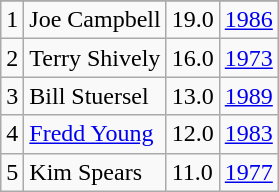<table class="wikitable">
<tr>
</tr>
<tr>
<td>1</td>
<td>Joe Campbell</td>
<td>19.0</td>
<td><a href='#'>1986</a></td>
</tr>
<tr>
<td>2</td>
<td>Terry Shively</td>
<td>16.0</td>
<td><a href='#'>1973</a></td>
</tr>
<tr>
<td>3</td>
<td>Bill Stuersel</td>
<td>13.0</td>
<td><a href='#'>1989</a></td>
</tr>
<tr>
<td>4</td>
<td><a href='#'>Fredd Young</a></td>
<td>12.0</td>
<td><a href='#'>1983</a></td>
</tr>
<tr>
<td>5</td>
<td>Kim Spears</td>
<td>11.0</td>
<td><a href='#'>1977</a></td>
</tr>
</table>
